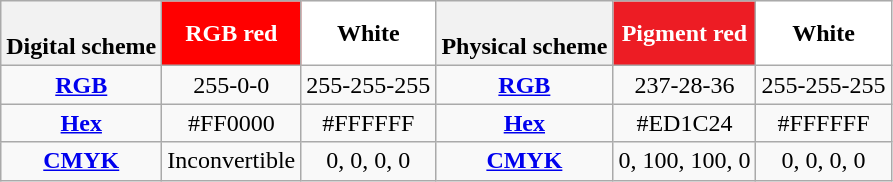<table class="wikitable" style="text-align:center;">
<tr>
<th><br>Digital scheme</th>
<th style="background-color:#f00;color:#fff">RGB red</th>
<th style="background-color:#FFF">White</th>
<th><br>Physical scheme</th>
<th style="background-color:#ED1C24;color:#fff">Pigment red</th>
<th style="background-color:#FFF">White</th>
</tr>
<tr>
<td><strong><a href='#'>RGB</a></strong></td>
<td>255-0-0</td>
<td>255-255-255</td>
<td><strong><a href='#'>RGB</a></strong></td>
<td>237-28-36</td>
<td>255-255-255</td>
</tr>
<tr>
<td><strong><a href='#'>Hex</a></strong></td>
<td>#FF0000</td>
<td>#FFFFFF</td>
<td><strong><a href='#'>Hex</a></strong></td>
<td>#ED1C24</td>
<td>#FFFFFF</td>
</tr>
<tr>
<td><strong><a href='#'>CMYK</a></strong></td>
<td>Inconvertible</td>
<td>0, 0, 0, 0</td>
<td><strong><a href='#'>CMYK</a></strong></td>
<td>0, 100, 100, 0</td>
<td>0, 0, 0, 0</td>
</tr>
</table>
